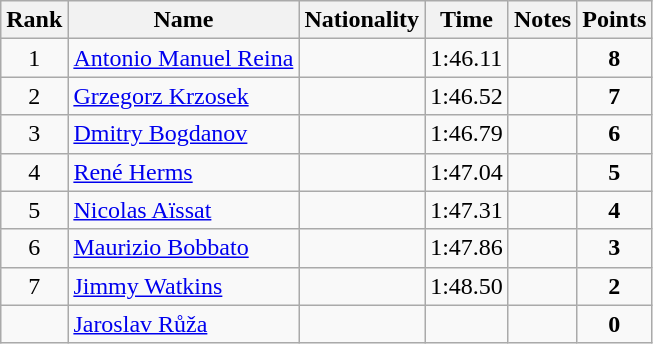<table class="wikitable sortable" style="text-align:center">
<tr>
<th>Rank</th>
<th>Name</th>
<th>Nationality</th>
<th>Time</th>
<th>Notes</th>
<th>Points</th>
</tr>
<tr>
<td>1</td>
<td align=left><a href='#'>Antonio Manuel Reina</a></td>
<td align=left></td>
<td>1:46.11</td>
<td></td>
<td><strong>8</strong></td>
</tr>
<tr>
<td>2</td>
<td align=left><a href='#'>Grzegorz Krzosek</a></td>
<td align=left></td>
<td>1:46.52</td>
<td></td>
<td><strong>7</strong></td>
</tr>
<tr>
<td>3</td>
<td align=left><a href='#'>Dmitry Bogdanov</a></td>
<td align=left></td>
<td>1:46.79</td>
<td></td>
<td><strong>6</strong></td>
</tr>
<tr>
<td>4</td>
<td align=left><a href='#'>René Herms</a></td>
<td align=left></td>
<td>1:47.04</td>
<td></td>
<td><strong>5</strong></td>
</tr>
<tr>
<td>5</td>
<td align=left><a href='#'>Nicolas Aïssat</a></td>
<td align=left></td>
<td>1:47.31</td>
<td></td>
<td><strong>4</strong></td>
</tr>
<tr>
<td>6</td>
<td align=left><a href='#'>Maurizio Bobbato</a></td>
<td align=left></td>
<td>1:47.86</td>
<td></td>
<td><strong>3</strong></td>
</tr>
<tr>
<td>7</td>
<td align=left><a href='#'>Jimmy Watkins</a></td>
<td align=left></td>
<td>1:48.50</td>
<td></td>
<td><strong>2</strong></td>
</tr>
<tr>
<td></td>
<td align=left><a href='#'>Jaroslav Růža</a></td>
<td align=left></td>
<td></td>
<td></td>
<td><strong>0</strong></td>
</tr>
</table>
